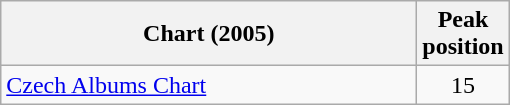<table class="wikitable">
<tr>
<th style="width:270px;">Chart (2005)</th>
<th>Peak<br>position</th>
</tr>
<tr>
<td><a href='#'>Czech Albums Chart</a></td>
<td style="text-align:center;">15</td>
</tr>
</table>
